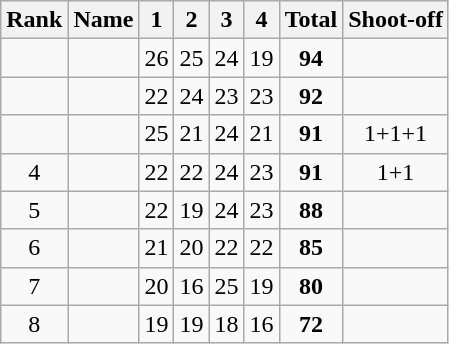<table class="wikitable sortable" style="text-align:center;">
<tr>
<th>Rank</th>
<th>Name</th>
<th>1</th>
<th>2</th>
<th>3</th>
<th>4</th>
<th>Total</th>
<th>Shoot-off</th>
</tr>
<tr>
<td></td>
<td align=left></td>
<td>26</td>
<td>25</td>
<td>24</td>
<td>19</td>
<td><strong>94</strong></td>
<td></td>
</tr>
<tr>
<td></td>
<td align=left></td>
<td>22</td>
<td>24</td>
<td>23</td>
<td>23</td>
<td><strong>92</strong></td>
<td></td>
</tr>
<tr>
<td></td>
<td align=left></td>
<td>25</td>
<td>21</td>
<td>24</td>
<td>21</td>
<td><strong>91</strong></td>
<td>1+1+1</td>
</tr>
<tr>
<td>4</td>
<td align=left></td>
<td>22</td>
<td>22</td>
<td>24</td>
<td>23</td>
<td><strong>91</strong></td>
<td>1+1</td>
</tr>
<tr>
<td>5</td>
<td align=left></td>
<td>22</td>
<td>19</td>
<td>24</td>
<td>23</td>
<td><strong>88</strong></td>
<td></td>
</tr>
<tr>
<td>6</td>
<td align=left></td>
<td>21</td>
<td>20</td>
<td>22</td>
<td>22</td>
<td><strong>85</strong></td>
<td></td>
</tr>
<tr>
<td>7</td>
<td align=left></td>
<td>20</td>
<td>16</td>
<td>25</td>
<td>19</td>
<td><strong>80</strong></td>
<td></td>
</tr>
<tr>
<td>8</td>
<td align=left></td>
<td>19</td>
<td>19</td>
<td>18</td>
<td>16</td>
<td><strong>72</strong></td>
<td></td>
</tr>
</table>
